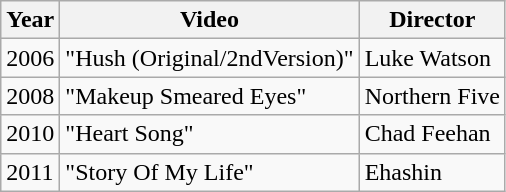<table class="wikitable">
<tr>
<th>Year</th>
<th>Video</th>
<th>Director</th>
</tr>
<tr>
<td>2006</td>
<td>"Hush (Original/2ndVersion)"</td>
<td>Luke Watson</td>
</tr>
<tr>
<td>2008</td>
<td>"Makeup Smeared Eyes"</td>
<td>Northern Five</td>
</tr>
<tr>
<td>2010</td>
<td>"Heart Song"</td>
<td>Chad Feehan</td>
</tr>
<tr>
<td>2011</td>
<td>"Story Of My Life"</td>
<td>Ehashin</td>
</tr>
</table>
